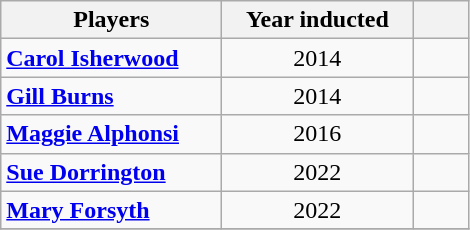<table class="wikitable" style="text-align: center;">
<tr>
<th width=140>Players</th>
<th width=120>Year inducted</th>
<th width=30></th>
</tr>
<tr>
<td align=left><strong><a href='#'>Carol Isherwood</a></strong></td>
<td>2014</td>
<td></td>
</tr>
<tr>
<td align=left><strong><a href='#'>Gill Burns</a></strong></td>
<td>2014</td>
<td></td>
</tr>
<tr>
<td align=left><strong><a href='#'>Maggie Alphonsi</a></strong></td>
<td>2016</td>
<td></td>
</tr>
<tr>
<td align=left><strong><a href='#'>Sue Dorrington</a></strong></td>
<td>2022</td>
<td></td>
</tr>
<tr>
<td align=left><strong><a href='#'>Mary Forsyth</a></strong></td>
<td>2022</td>
<td></td>
</tr>
<tr>
</tr>
</table>
